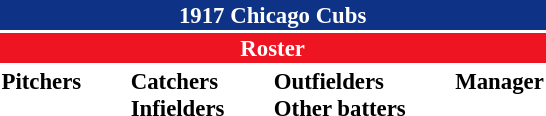<table class="toccolours" style="font-size: 95%;">
<tr>
<th colspan="10" style="background-color: #0e3386; color: white; text-align: center;">1917 Chicago Cubs</th>
</tr>
<tr>
<td colspan="10" style="background-color: #EE1422; color: white; text-align: center;"><strong>Roster</strong></td>
</tr>
<tr>
<td valign="top"><strong>Pitchers</strong><br>










</td>
<td width="25px"></td>
<td valign="top"><strong>Catchers</strong><br>



<strong>Infielders</strong>










</td>
<td width="25px"></td>
<td valign="top"><strong>Outfielders</strong><br>







<strong>Other batters</strong>

</td>
<td width="25px"></td>
<td valign="top"><strong>Manager</strong><br></td>
</tr>
</table>
